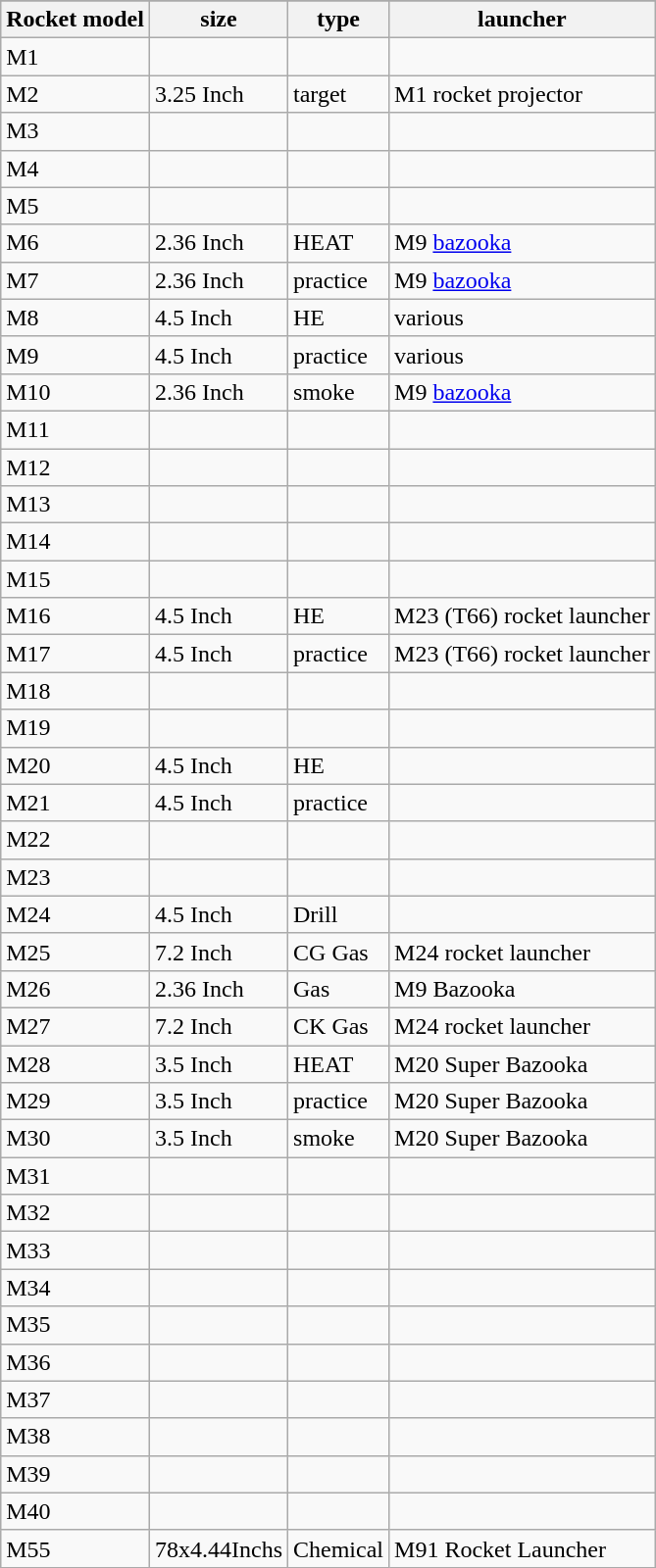<table class="wikitable" |text-align:left">
<tr>
</tr>
<tr>
<th>Rocket model</th>
<th>size</th>
<th>type</th>
<th>launcher</th>
</tr>
<tr>
<td>M1</td>
<td></td>
<td></td>
<td></td>
</tr>
<tr>
<td>M2</td>
<td>3.25 Inch</td>
<td>target</td>
<td>M1 rocket projector</td>
</tr>
<tr>
<td>M3</td>
<td></td>
<td></td>
<td></td>
</tr>
<tr>
<td>M4</td>
<td></td>
<td></td>
<td></td>
</tr>
<tr>
<td>M5</td>
<td></td>
<td></td>
<td></td>
</tr>
<tr>
<td>M6</td>
<td>2.36 Inch</td>
<td>HEAT</td>
<td>M9 <a href='#'>bazooka</a></td>
</tr>
<tr>
<td>M7</td>
<td>2.36 Inch</td>
<td>practice</td>
<td>M9 <a href='#'>bazooka</a></td>
</tr>
<tr>
<td>M8</td>
<td>4.5 Inch</td>
<td>HE</td>
<td>various</td>
</tr>
<tr>
<td>M9</td>
<td>4.5 Inch</td>
<td>practice</td>
<td>various</td>
</tr>
<tr>
<td>M10</td>
<td>2.36 Inch</td>
<td>smoke</td>
<td>M9 <a href='#'>bazooka</a></td>
</tr>
<tr>
<td>M11</td>
<td></td>
<td></td>
<td></td>
</tr>
<tr>
<td>M12</td>
<td></td>
<td></td>
<td></td>
</tr>
<tr>
<td>M13</td>
<td></td>
<td></td>
<td></td>
</tr>
<tr>
<td>M14</td>
<td></td>
<td></td>
<td></td>
</tr>
<tr>
<td>M15</td>
<td></td>
<td></td>
<td></td>
</tr>
<tr>
<td>M16</td>
<td>4.5 Inch</td>
<td>HE</td>
<td>M23 (T66) rocket launcher</td>
</tr>
<tr>
<td>M17</td>
<td>4.5 Inch</td>
<td>practice</td>
<td>M23 (T66) rocket launcher</td>
</tr>
<tr>
<td>M18</td>
<td></td>
<td></td>
<td></td>
</tr>
<tr>
<td>M19</td>
<td></td>
<td></td>
<td></td>
</tr>
<tr>
<td>M20</td>
<td>4.5 Inch</td>
<td>HE</td>
<td></td>
</tr>
<tr>
<td>M21</td>
<td>4.5 Inch</td>
<td>practice</td>
<td></td>
</tr>
<tr>
<td>M22</td>
<td></td>
<td></td>
<td></td>
</tr>
<tr>
<td>M23</td>
<td></td>
<td></td>
<td></td>
</tr>
<tr>
<td>M24</td>
<td>4.5 Inch</td>
<td>Drill</td>
<td></td>
</tr>
<tr>
<td>M25</td>
<td>7.2 Inch</td>
<td>CG Gas</td>
<td>M24 rocket launcher</td>
</tr>
<tr>
<td>M26</td>
<td>2.36 Inch</td>
<td>Gas</td>
<td>M9 Bazooka</td>
</tr>
<tr>
<td>M27</td>
<td>7.2 Inch</td>
<td>CK Gas</td>
<td>M24 rocket launcher</td>
</tr>
<tr>
<td>M28</td>
<td>3.5 Inch</td>
<td>HEAT</td>
<td>M20 Super Bazooka</td>
</tr>
<tr>
<td>M29</td>
<td>3.5 Inch</td>
<td>practice</td>
<td>M20 Super Bazooka</td>
</tr>
<tr>
<td>M30</td>
<td>3.5 Inch</td>
<td>smoke</td>
<td>M20 Super Bazooka</td>
</tr>
<tr>
<td>M31</td>
<td></td>
<td></td>
<td></td>
</tr>
<tr>
<td>M32</td>
<td></td>
<td></td>
<td></td>
</tr>
<tr>
<td>M33</td>
<td></td>
<td></td>
<td></td>
</tr>
<tr>
<td>M34</td>
<td></td>
<td></td>
<td></td>
</tr>
<tr>
<td>M35</td>
<td></td>
<td></td>
<td></td>
</tr>
<tr>
<td>M36</td>
<td></td>
<td></td>
<td></td>
</tr>
<tr>
<td>M37</td>
<td></td>
<td></td>
<td></td>
</tr>
<tr>
<td>M38</td>
<td></td>
<td></td>
<td></td>
</tr>
<tr>
<td>M39</td>
<td></td>
<td></td>
<td></td>
</tr>
<tr>
<td>M40</td>
<td></td>
<td></td>
<td></td>
</tr>
<tr>
<td>M55</td>
<td>78x4.44Inchs</td>
<td>Chemical</td>
<td>M91 Rocket Launcher</td>
</tr>
</table>
